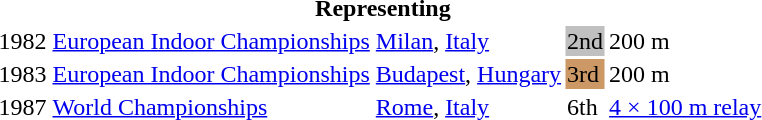<table>
<tr>
<th colspan="6">Representing </th>
</tr>
<tr>
<td>1982</td>
<td><a href='#'>European Indoor Championships</a></td>
<td><a href='#'>Milan</a>, <a href='#'>Italy</a></td>
<td bgcolor="silver">2nd</td>
<td>200 m</td>
<td></td>
</tr>
<tr>
<td>1983</td>
<td><a href='#'>European Indoor Championships</a></td>
<td><a href='#'>Budapest</a>, <a href='#'>Hungary</a></td>
<td bgcolor="cc9966">3rd</td>
<td>200 m</td>
<td></td>
</tr>
<tr>
<td>1987</td>
<td><a href='#'>World Championships</a></td>
<td><a href='#'>Rome</a>, <a href='#'>Italy</a></td>
<td>6th</td>
<td><a href='#'>4 × 100 m relay</a></td>
<td></td>
</tr>
</table>
